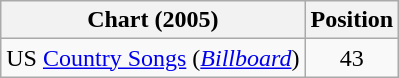<table class="wikitable sortable">
<tr>
<th scope="col">Chart (2005)</th>
<th scope="col">Position</th>
</tr>
<tr>
<td>US <a href='#'>Country Songs</a> (<em><a href='#'>Billboard</a></em>)</td>
<td align="center">43</td>
</tr>
</table>
